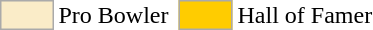<table>
<tr>
<td style="background-color:#faecc8; border:1px solid #aaaaaa; width:2em;"></td>
<td>Pro Bowler </td>
<td></td>
<td style="background-color:#FFCC00; border:1px solid #aaaaaa; width:2em;"></td>
<td>Hall of Famer</td>
</tr>
</table>
